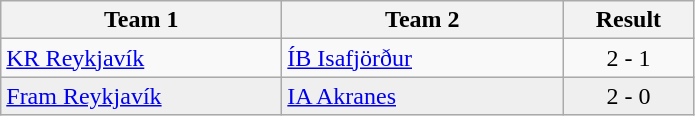<table class="wikitable">
<tr>
<th width="180">Team 1</th>
<th width="180">Team 2</th>
<th width="80">Result</th>
</tr>
<tr>
<td><a href='#'>KR Reykjavík</a></td>
<td><a href='#'>ÍB Isafjörður</a></td>
<td align="center">2 - 1</td>
</tr>
<tr style="background:#EFEFEF">
<td><a href='#'>Fram Reykjavík</a></td>
<td><a href='#'>IA Akranes</a></td>
<td align="center">2 - 0</td>
</tr>
</table>
